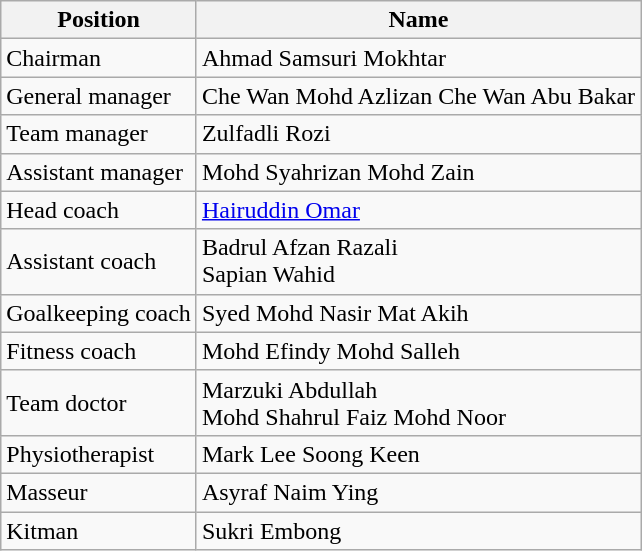<table class="wikitable">
<tr>
<th>Position</th>
<th>Name</th>
</tr>
<tr>
<td>Chairman</td>
<td> Ahmad Samsuri Mokhtar</td>
</tr>
<tr>
<td>General manager</td>
<td> Che Wan Mohd Azlizan Che Wan Abu Bakar</td>
</tr>
<tr>
<td>Team manager</td>
<td> Zulfadli Rozi</td>
</tr>
<tr>
<td>Assistant manager</td>
<td> Mohd Syahrizan Mohd Zain</td>
</tr>
<tr>
<td>Head coach</td>
<td> <a href='#'>Hairuddin Omar</a></td>
</tr>
<tr>
<td>Assistant coach</td>
<td> Badrul Afzan Razali <br>  Sapian Wahid</td>
</tr>
<tr>
<td>Goalkeeping coach</td>
<td> Syed Mohd Nasir Mat Akih</td>
</tr>
<tr>
<td>Fitness coach</td>
<td> Mohd Efindy Mohd Salleh</td>
</tr>
<tr>
<td>Team doctor</td>
<td> Marzuki Abdullah <br>  Mohd Shahrul Faiz Mohd Noor</td>
</tr>
<tr>
<td>Physiotherapist</td>
<td> Mark Lee Soong Keen</td>
</tr>
<tr>
<td>Masseur</td>
<td> Asyraf Naim Ying</td>
</tr>
<tr>
<td>Kitman</td>
<td> Sukri Embong</td>
</tr>
</table>
